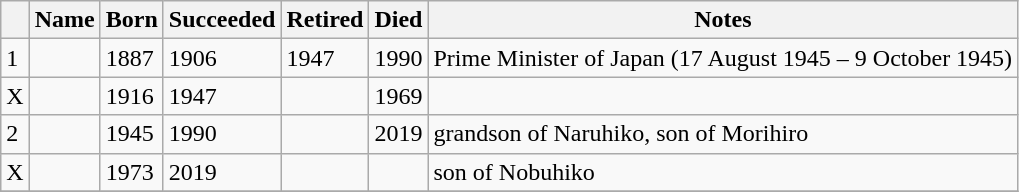<table class=wikitable>
<tr>
<th></th>
<th>Name</th>
<th>Born</th>
<th>Succeeded</th>
<th>Retired</th>
<th>Died</th>
<th>Notes</th>
</tr>
<tr>
<td>1</td>
<td></td>
<td>1887</td>
<td>1906</td>
<td>1947</td>
<td>1990</td>
<td>Prime Minister of Japan (17 August 1945 – 9 October 1945)</td>
</tr>
<tr>
<td>X</td>
<td></td>
<td>1916</td>
<td>1947</td>
<td></td>
<td>1969</td>
<td></td>
</tr>
<tr>
<td>2</td>
<td></td>
<td>1945</td>
<td>1990</td>
<td></td>
<td>2019</td>
<td>grandson of Naruhiko, son of Morihiro</td>
</tr>
<tr>
<td>X</td>
<td></td>
<td>1973</td>
<td>2019</td>
<td></td>
<td></td>
<td>son of Nobuhiko</td>
</tr>
<tr>
</tr>
</table>
